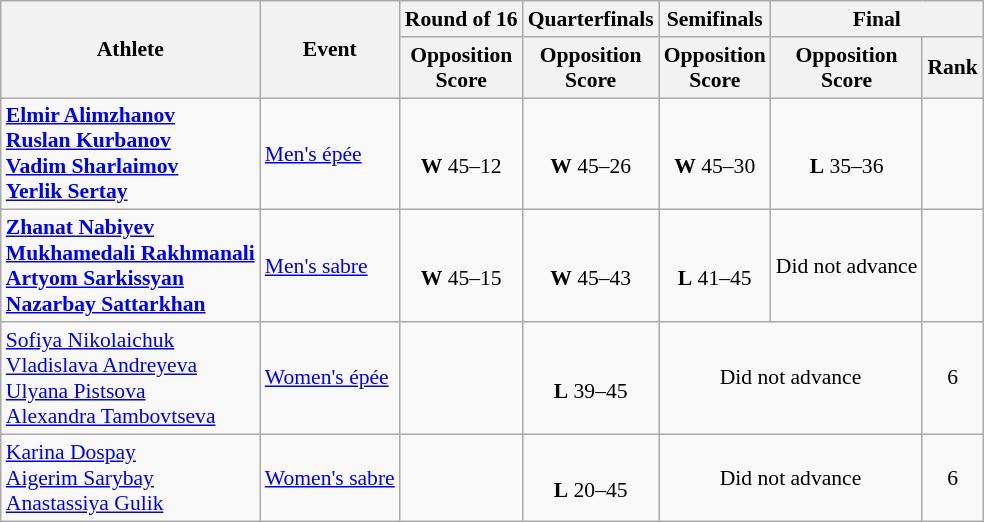<table class=wikitable style=font-size:90%;text-align:center>
<tr>
<th rowspan="2">Athlete</th>
<th rowspan="2">Event</th>
<th>Round of 16</th>
<th>Quarterfinals</th>
<th>Semifinals</th>
<th colspan="2">Final</th>
</tr>
<tr>
<th>Opposition<br>Score</th>
<th>Opposition<br>Score</th>
<th>Opposition<br>Score</th>
<th>Opposition<br>Score</th>
<th>Rank</th>
</tr>
<tr>
<td align=left><strong><a href='#'>Elmir Alimzhanov</a><br><a href='#'>Ruslan Kurbanov</a><br><a href='#'>Vadim Sharlaimov</a><br><a href='#'>Yerlik Sertay</a></strong></td>
<td align=left><a href='#'>Men's épée</a></td>
<td><br><strong>W</strong> 45–12</td>
<td><br><strong>W</strong> 45–26</td>
<td><br><strong>W</strong> 45–30</td>
<td><br><strong>L</strong> 35–36</td>
<td></td>
</tr>
<tr>
<td align=left><strong><a href='#'>Zhanat Nabiyev</a><br><a href='#'>Mukhamedali Rakhmanali</a><br><a href='#'>Artyom Sarkissyan</a><br><a href='#'>Nazarbay Sattarkhan</a></strong></td>
<td align=left><a href='#'>Men's sabre</a></td>
<td><br><strong>W</strong> 45–15</td>
<td><br><strong>W</strong> 45–43</td>
<td><br><strong>L</strong> 41–45</td>
<td>Did not advance</td>
<td></td>
</tr>
<tr>
<td align=left><a href='#'>Sofiya Nikolaichuk</a><br><a href='#'>Vladislava Andreyeva</a><br><a href='#'>Ulyana Pistsova</a><br><a href='#'>Alexandra Tambovtseva</a></td>
<td align=left><a href='#'>Women's épée</a></td>
<td></td>
<td><br><strong>L</strong> 39–45</td>
<td colspan=2>Did not advance</td>
<td>6</td>
</tr>
<tr>
<td align=left><a href='#'>Karina Dospay</a><br><a href='#'>Aigerim Sarybay</a><br><a href='#'>Anastassiya Gulik</a></td>
<td align=left><a href='#'>Women's sabre</a></td>
<td></td>
<td><br><strong>L</strong> 20–45</td>
<td colspan=2>Did not advance</td>
<td>6</td>
</tr>
</table>
